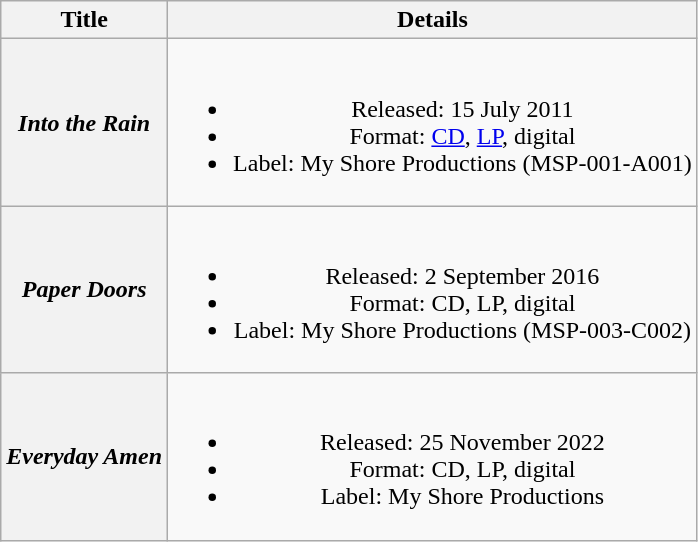<table class="wikitable plainrowheaders" style="text-align:center;" border="1">
<tr>
<th>Title</th>
<th>Details</th>
</tr>
<tr>
<th scope="row"><em>Into the Rain</em></th>
<td><br><ul><li>Released: 15 July 2011</li><li>Format: <a href='#'>CD</a>, <a href='#'>LP</a>, digital</li><li>Label: My Shore Productions (MSP-001-A001)</li></ul></td>
</tr>
<tr>
<th scope="row"><em>Paper Doors</em></th>
<td><br><ul><li>Released: 2 September 2016</li><li>Format: CD, LP, digital</li><li>Label: My Shore Productions (MSP-003-C002)</li></ul></td>
</tr>
<tr>
<th scope="row"><em>Everyday Amen</em></th>
<td><br><ul><li>Released: 25 November 2022</li><li>Format: CD, LP, digital</li><li>Label: My Shore Productions</li></ul></td>
</tr>
</table>
